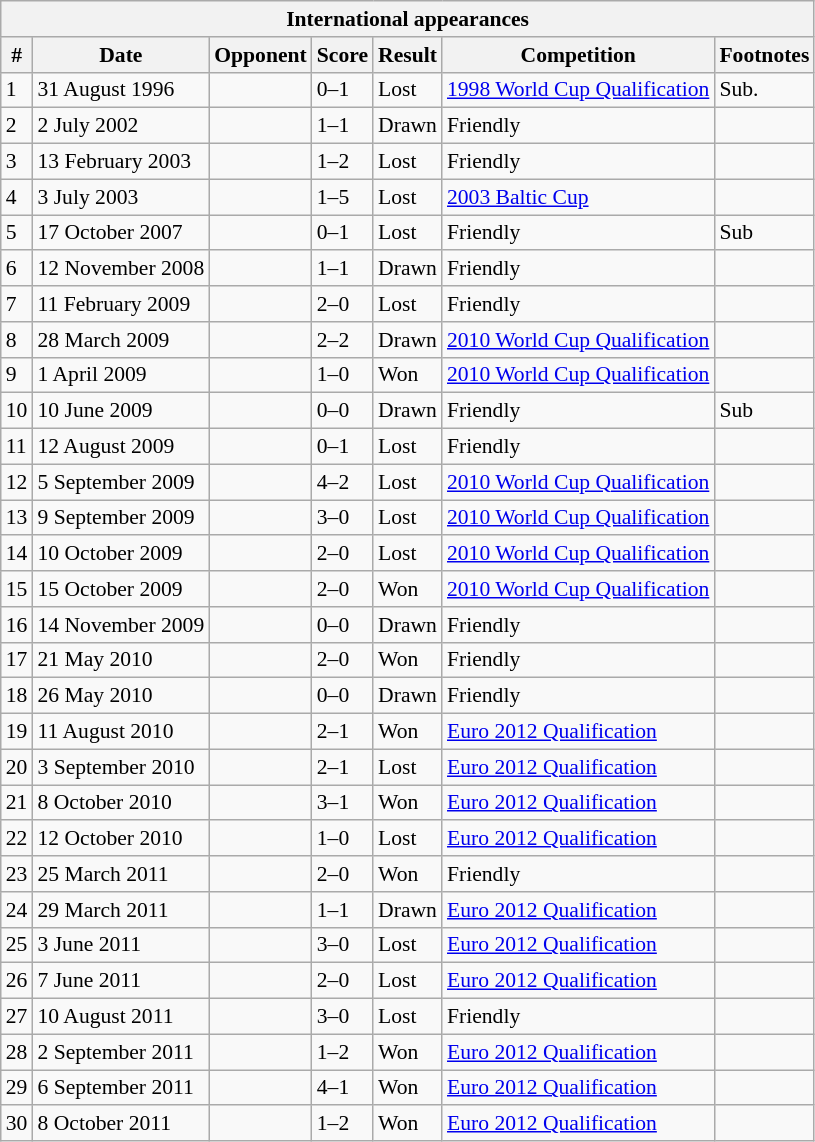<table class="wikitable collapsible collapsed" style="font-size:90%">
<tr>
<th colspan="7"><strong>International appearances</strong></th>
</tr>
<tr>
<th>#</th>
<th>Date</th>
<th>Opponent</th>
<th>Score</th>
<th>Result</th>
<th>Competition</th>
<th>Footnotes</th>
</tr>
<tr>
<td>1</td>
<td>31 August 1996</td>
<td></td>
<td>0–1</td>
<td>Lost</td>
<td><a href='#'>1998 World Cup Qualification</a></td>
<td>Sub.</td>
</tr>
<tr>
<td>2</td>
<td>2 July 2002</td>
<td></td>
<td>1–1</td>
<td>Drawn</td>
<td>Friendly</td>
<td></td>
</tr>
<tr>
<td>3</td>
<td>13 February 2003</td>
<td></td>
<td>1–2</td>
<td>Lost</td>
<td>Friendly</td>
<td></td>
</tr>
<tr>
<td>4</td>
<td>3 July 2003</td>
<td></td>
<td>1–5</td>
<td>Lost</td>
<td><a href='#'>2003 Baltic Cup</a></td>
<td></td>
</tr>
<tr>
<td>5</td>
<td>17 October 2007</td>
<td></td>
<td>0–1</td>
<td>Lost</td>
<td>Friendly</td>
<td>Sub</td>
</tr>
<tr>
<td>6</td>
<td>12 November 2008</td>
<td></td>
<td>1–1</td>
<td>Drawn</td>
<td>Friendly</td>
<td></td>
</tr>
<tr>
<td>7</td>
<td>11 February 2009</td>
<td></td>
<td>2–0</td>
<td>Lost</td>
<td>Friendly</td>
<td></td>
</tr>
<tr>
<td>8</td>
<td>28 March 2009</td>
<td></td>
<td>2–2</td>
<td>Drawn</td>
<td><a href='#'>2010 World Cup Qualification</a></td>
<td></td>
</tr>
<tr>
<td>9</td>
<td>1 April 2009</td>
<td></td>
<td>1–0</td>
<td>Won</td>
<td><a href='#'>2010 World Cup Qualification</a></td>
<td></td>
</tr>
<tr>
<td>10</td>
<td>10 June 2009</td>
<td></td>
<td>0–0</td>
<td>Drawn</td>
<td>Friendly</td>
<td>Sub</td>
</tr>
<tr>
<td>11</td>
<td>12 August 2009</td>
<td></td>
<td>0–1</td>
<td>Lost</td>
<td>Friendly</td>
<td></td>
</tr>
<tr>
<td>12</td>
<td>5 September 2009</td>
<td></td>
<td>4–2</td>
<td>Lost</td>
<td><a href='#'>2010 World Cup Qualification</a></td>
<td></td>
</tr>
<tr>
<td>13</td>
<td>9 September 2009</td>
<td></td>
<td>3–0</td>
<td>Lost</td>
<td><a href='#'>2010 World Cup Qualification</a></td>
<td></td>
</tr>
<tr>
<td>14</td>
<td>10 October 2009</td>
<td></td>
<td>2–0</td>
<td>Lost</td>
<td><a href='#'>2010 World Cup Qualification</a></td>
<td></td>
</tr>
<tr>
<td>15</td>
<td>15 October 2009</td>
<td></td>
<td>2–0</td>
<td>Won</td>
<td><a href='#'>2010 World Cup Qualification</a></td>
<td></td>
</tr>
<tr>
<td>16</td>
<td>14 November 2009</td>
<td></td>
<td>0–0</td>
<td>Drawn</td>
<td>Friendly</td>
<td></td>
</tr>
<tr>
<td>17</td>
<td>21 May 2010</td>
<td></td>
<td>2–0</td>
<td>Won</td>
<td>Friendly</td>
<td></td>
</tr>
<tr>
<td>18</td>
<td>26 May 2010</td>
<td></td>
<td>0–0</td>
<td>Drawn</td>
<td>Friendly</td>
<td></td>
</tr>
<tr>
<td>19</td>
<td>11 August 2010</td>
<td></td>
<td>2–1</td>
<td>Won</td>
<td><a href='#'>Euro 2012 Qualification</a></td>
<td></td>
</tr>
<tr>
<td>20</td>
<td>3 September 2010</td>
<td></td>
<td>2–1</td>
<td>Lost</td>
<td><a href='#'>Euro 2012 Qualification</a></td>
<td></td>
</tr>
<tr>
<td>21</td>
<td>8 October 2010</td>
<td></td>
<td>3–1</td>
<td>Won</td>
<td><a href='#'>Euro 2012 Qualification</a></td>
<td></td>
</tr>
<tr>
<td>22</td>
<td>12 October 2010</td>
<td></td>
<td>1–0</td>
<td>Lost</td>
<td><a href='#'>Euro 2012 Qualification</a></td>
<td></td>
</tr>
<tr>
<td>23</td>
<td>25 March 2011</td>
<td></td>
<td>2–0</td>
<td>Won</td>
<td>Friendly</td>
<td></td>
</tr>
<tr>
<td>24</td>
<td>29 March 2011</td>
<td></td>
<td>1–1</td>
<td>Drawn</td>
<td><a href='#'>Euro 2012 Qualification</a></td>
<td></td>
</tr>
<tr>
<td>25</td>
<td>3 June 2011</td>
<td></td>
<td>3–0</td>
<td>Lost</td>
<td><a href='#'>Euro 2012 Qualification</a></td>
<td></td>
</tr>
<tr>
<td>26</td>
<td>7 June 2011</td>
<td></td>
<td>2–0</td>
<td>Lost</td>
<td><a href='#'>Euro 2012 Qualification</a></td>
<td></td>
</tr>
<tr>
<td>27</td>
<td>10 August 2011</td>
<td></td>
<td>3–0</td>
<td>Lost</td>
<td>Friendly</td>
<td></td>
</tr>
<tr>
<td>28</td>
<td>2 September 2011</td>
<td></td>
<td>1–2</td>
<td>Won</td>
<td><a href='#'>Euro 2012 Qualification</a></td>
<td></td>
</tr>
<tr>
<td>29</td>
<td>6 September 2011</td>
<td></td>
<td>4–1</td>
<td>Won</td>
<td><a href='#'>Euro 2012 Qualification</a></td>
<td></td>
</tr>
<tr>
<td>30</td>
<td>8 October 2011</td>
<td></td>
<td>1–2</td>
<td>Won</td>
<td><a href='#'>Euro 2012 Qualification</a></td>
<td></td>
</tr>
</table>
